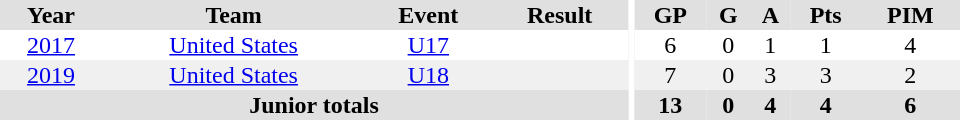<table border="0" cellpadding="1" cellspacing="0" ID="Table3" style="text-align:center; width:40em;">
<tr bgcolor="#e0e0e0">
<th>Year</th>
<th>Team</th>
<th>Event</th>
<th>Result</th>
<th rowspan="98" bgcolor="#ffffff"></th>
<th>GP</th>
<th>G</th>
<th>A</th>
<th>Pts</th>
<th>PIM</th>
</tr>
<tr>
<td><a href='#'>2017</a></td>
<td><a href='#'>United States</a></td>
<td><a href='#'>U17</a></td>
<td></td>
<td>6</td>
<td>0</td>
<td>1</td>
<td>1</td>
<td>4</td>
</tr>
<tr bgcolor="#f0f0f0">
<td><a href='#'>2019</a></td>
<td><a href='#'>United States</a></td>
<td><a href='#'>U18</a></td>
<td></td>
<td>7</td>
<td>0</td>
<td>3</td>
<td>3</td>
<td>2</td>
</tr>
<tr bgcolor="#e0e0e0">
<th colspan="4">Junior totals</th>
<th>13</th>
<th>0</th>
<th>4</th>
<th>4</th>
<th>6</th>
</tr>
</table>
